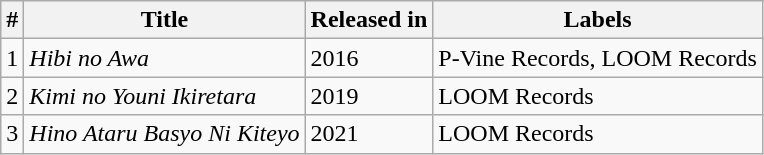<table class="wikitable">
<tr>
<th>#</th>
<th>Title</th>
<th>Released in</th>
<th>Labels</th>
</tr>
<tr>
<td>1</td>
<td><em>Hibi no Awa</em></td>
<td>2016</td>
<td>P-Vine Records, LOOM Records</td>
</tr>
<tr>
<td>2</td>
<td><em>Kimi no Youni Ikiretara</em></td>
<td>2019</td>
<td>LOOM Records</td>
</tr>
<tr>
<td>3</td>
<td><em>Hino Ataru Basyo Ni Kiteyo</em></td>
<td>2021</td>
<td>LOOM Records</td>
</tr>
</table>
